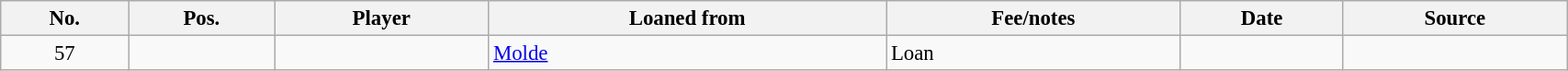<table class="wikitable sortable" style="width:90%; text-align:center; font-size:95%; text-align:left;">
<tr>
<th><strong>No.</strong></th>
<th><strong>Pos.</strong></th>
<th><strong>Player</strong></th>
<th><strong>Loaned from</strong></th>
<th><strong>Fee/notes</strong></th>
<th><strong>Date</strong></th>
<th><strong>Source</strong></th>
</tr>
<tr>
<td align=center>57</td>
<td align=center></td>
<td></td>
<td> <a href='#'>Molde</a></td>
<td>Loan</td>
<td></td>
<td></td>
</tr>
</table>
